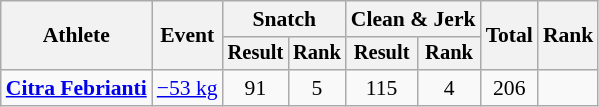<table class="wikitable" style="font-size:90%">
<tr>
<th rowspan="2">Athlete</th>
<th rowspan="2">Event</th>
<th colspan="2">Snatch</th>
<th colspan="2">Clean & Jerk</th>
<th rowspan="2">Total</th>
<th rowspan="2">Rank</th>
</tr>
<tr style="font-size:95%">
<th>Result</th>
<th>Rank</th>
<th>Result</th>
<th>Rank</th>
</tr>
<tr align=center>
<td align=left><strong><a href='#'>Citra Febrianti</a></strong></td>
<td align=left><a href='#'>−53 kg</a></td>
<td>91</td>
<td>5</td>
<td>115</td>
<td>4</td>
<td>206</td>
<td></td>
</tr>
</table>
